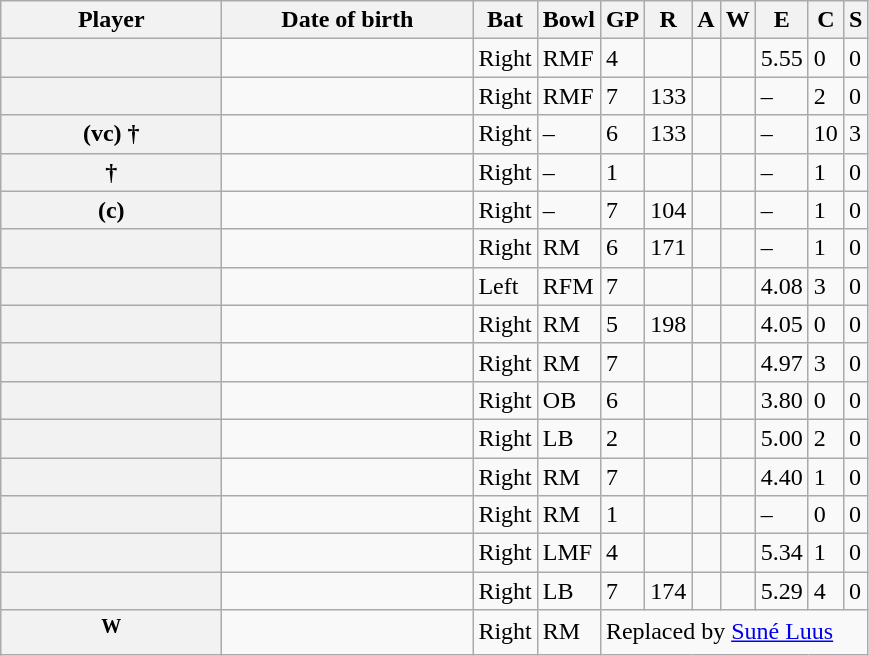<table class="wikitable sortable plainrowheaders">
<tr>
<th scope="col" width="140">Player</th>
<th scope="col" width="160">Date of birth</th>
<th scope="col">Bat</th>
<th scope="col">Bowl</th>
<th scope="col">GP</th>
<th scope="col">R</th>
<th scope="col">A</th>
<th scope="col">W</th>
<th scope="col">E</th>
<th scope="col">C</th>
<th scope="col">S</th>
</tr>
<tr>
<th scope="row"></th>
<td></td>
<td>Right</td>
<td>RMF</td>
<td>4</td>
<td></td>
<td></td>
<td></td>
<td>5.55</td>
<td>0</td>
<td>0</td>
</tr>
<tr>
<th scope="row"></th>
<td></td>
<td>Right</td>
<td>RMF</td>
<td>7</td>
<td>133</td>
<td></td>
<td></td>
<td>–</td>
<td>2</td>
<td>0</td>
</tr>
<tr>
<th scope="row"> (vc) †</th>
<td></td>
<td>Right</td>
<td>–</td>
<td>6</td>
<td>133</td>
<td></td>
<td></td>
<td>–</td>
<td>10</td>
<td>3</td>
</tr>
<tr>
<th scope="row"> †</th>
<td></td>
<td>Right</td>
<td>–</td>
<td>1</td>
<td></td>
<td></td>
<td></td>
<td>–</td>
<td>1</td>
<td>0</td>
</tr>
<tr>
<th scope="row"> (c)</th>
<td></td>
<td>Right</td>
<td>–</td>
<td>7</td>
<td>104</td>
<td></td>
<td></td>
<td>–</td>
<td>1</td>
<td>0</td>
</tr>
<tr>
<th scope="row"></th>
<td></td>
<td>Right</td>
<td>RM</td>
<td>6</td>
<td>171</td>
<td></td>
<td></td>
<td>–</td>
<td>1</td>
<td>0</td>
</tr>
<tr>
<th scope="row"></th>
<td></td>
<td>Left</td>
<td>RFM</td>
<td>7</td>
<td></td>
<td></td>
<td></td>
<td>4.08</td>
<td>3</td>
<td>0</td>
</tr>
<tr>
<th scope="row"></th>
<td></td>
<td>Right</td>
<td>RM</td>
<td>5</td>
<td>198</td>
<td></td>
<td></td>
<td>4.05</td>
<td>0</td>
<td>0</td>
</tr>
<tr>
<th scope="row"></th>
<td></td>
<td>Right</td>
<td>RM</td>
<td>7</td>
<td></td>
<td></td>
<td></td>
<td>4.97</td>
<td>3</td>
<td>0</td>
</tr>
<tr>
<th scope="row"></th>
<td></td>
<td>Right</td>
<td>OB</td>
<td>6</td>
<td></td>
<td></td>
<td></td>
<td>3.80</td>
<td>0</td>
<td>0</td>
</tr>
<tr>
<th scope="row"></th>
<td></td>
<td>Right</td>
<td>LB</td>
<td>2</td>
<td></td>
<td></td>
<td></td>
<td>5.00</td>
<td>2</td>
<td>0</td>
</tr>
<tr>
<th scope="row"></th>
<td></td>
<td>Right</td>
<td>RM</td>
<td>7</td>
<td></td>
<td></td>
<td></td>
<td>4.40</td>
<td>1</td>
<td>0</td>
</tr>
<tr>
<th scope="row"></th>
<td></td>
<td>Right</td>
<td>RM</td>
<td>1</td>
<td></td>
<td></td>
<td></td>
<td>–</td>
<td>0</td>
<td>0</td>
</tr>
<tr>
<th scope="row"></th>
<td></td>
<td>Right</td>
<td>LMF</td>
<td>4</td>
<td></td>
<td></td>
<td></td>
<td>5.34</td>
<td>1</td>
<td>0</td>
</tr>
<tr>
<th scope="row"></th>
<td></td>
<td>Right</td>
<td>LB</td>
<td>7</td>
<td>174</td>
<td></td>
<td></td>
<td>5.29</td>
<td>4</td>
<td>0</td>
</tr>
<tr class="sortbottom">
<th scope="row"><sup>W</sup></th>
<td></td>
<td>Right</td>
<td>RM</td>
<td colspan="7">Replaced by <a href='#'>Suné Luus</a></td>
</tr>
</table>
